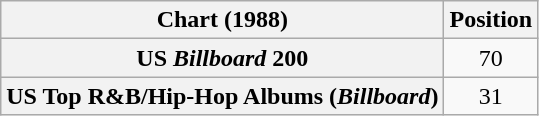<table class="wikitable sortable plainrowheaders" style="text-align:center">
<tr>
<th scope="col">Chart (1988)</th>
<th scope="col">Position</th>
</tr>
<tr>
<th scope="row">US <em>Billboard</em> 200</th>
<td>70</td>
</tr>
<tr>
<th scope="row">US Top R&B/Hip-Hop Albums (<em>Billboard</em>)</th>
<td>31</td>
</tr>
</table>
